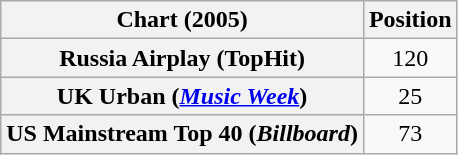<table class="wikitable plainrowheaders sortable" style="text-align:center">
<tr>
<th scope="col">Chart (2005)</th>
<th scope="col">Position</th>
</tr>
<tr>
<th scope="row">Russia Airplay (TopHit)</th>
<td>120</td>
</tr>
<tr>
<th scope="row">UK Urban (<em><a href='#'>Music Week</a></em>)<br></th>
<td>25</td>
</tr>
<tr>
<th scope="row">US Mainstream Top 40 (<em>Billboard</em>)</th>
<td>73</td>
</tr>
</table>
